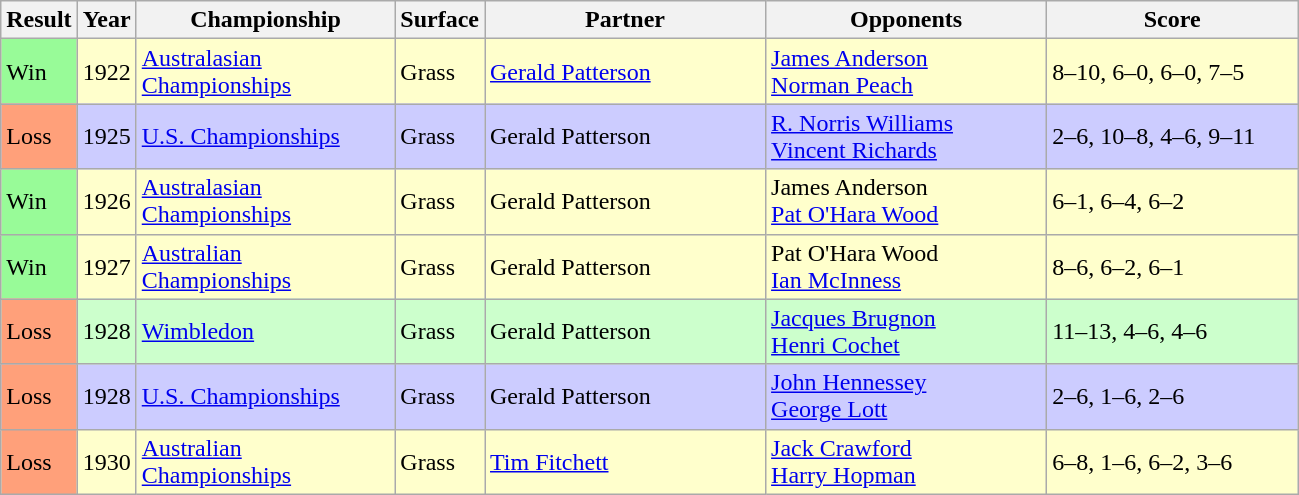<table class="sortable wikitable">
<tr>
<th style="width:40px">Result</th>
<th style="width:30px">Year</th>
<th style="width:165px">Championship</th>
<th style="width:50px">Surface</th>
<th style="width:180px">Partner</th>
<th style="width:180px">Opponents</th>
<th style="width:160px" class="unsortable">Score</th>
</tr>
<tr style="background:#ffc;">
<td style="background:#98fb98;">Win</td>
<td>1922</td>
<td><a href='#'>Australasian Championships</a></td>
<td>Grass</td>
<td> <a href='#'>Gerald Patterson</a></td>
<td> <a href='#'>James Anderson</a> <br>  <a href='#'>Norman Peach</a></td>
<td>8–10, 6–0, 6–0, 7–5</td>
</tr>
<tr style="background:#ccf;">
<td style="background:#ffa07a;">Loss</td>
<td>1925</td>
<td><a href='#'>U.S. Championships</a></td>
<td>Grass</td>
<td> Gerald Patterson</td>
<td> <a href='#'>R. Norris Williams</a> <br>  <a href='#'>Vincent Richards</a></td>
<td>2–6, 10–8, 4–6, 9–11</td>
</tr>
<tr style="background:#ffc;">
<td style="background:#98fb98;">Win</td>
<td>1926</td>
<td><a href='#'>Australasian Championships</a></td>
<td>Grass</td>
<td> Gerald Patterson</td>
<td> James Anderson <br>  <a href='#'>Pat O'Hara Wood</a></td>
<td>6–1, 6–4, 6–2</td>
</tr>
<tr style="background:#ffc;">
<td style="background:#98fb98;">Win</td>
<td>1927</td>
<td><a href='#'>Australian Championships</a></td>
<td>Grass</td>
<td> Gerald Patterson</td>
<td> Pat O'Hara Wood <br>  <a href='#'>Ian McInness</a></td>
<td>8–6, 6–2, 6–1</td>
</tr>
<tr style="background:#cfc;">
<td style="background:#ffa07a;">Loss</td>
<td>1928</td>
<td><a href='#'>Wimbledon</a></td>
<td>Grass</td>
<td> Gerald Patterson</td>
<td> <a href='#'>Jacques Brugnon</a> <br>  <a href='#'>Henri Cochet</a></td>
<td>11–13, 4–6, 4–6</td>
</tr>
<tr style="background:#ccf;">
<td style="background:#ffa07a;">Loss</td>
<td>1928</td>
<td><a href='#'>U.S. Championships</a></td>
<td>Grass</td>
<td> Gerald Patterson</td>
<td> <a href='#'>John Hennessey</a> <br>  <a href='#'>George Lott</a></td>
<td>2–6, 1–6, 2–6</td>
</tr>
<tr style="background:#ffc;">
<td style="background:#ffa07a;">Loss</td>
<td>1930</td>
<td><a href='#'>Australian Championships</a></td>
<td>Grass</td>
<td> <a href='#'>Tim Fitchett</a></td>
<td> <a href='#'>Jack Crawford</a> <br>  <a href='#'>Harry Hopman</a></td>
<td>6–8, 1–6, 6–2, 3–6</td>
</tr>
</table>
